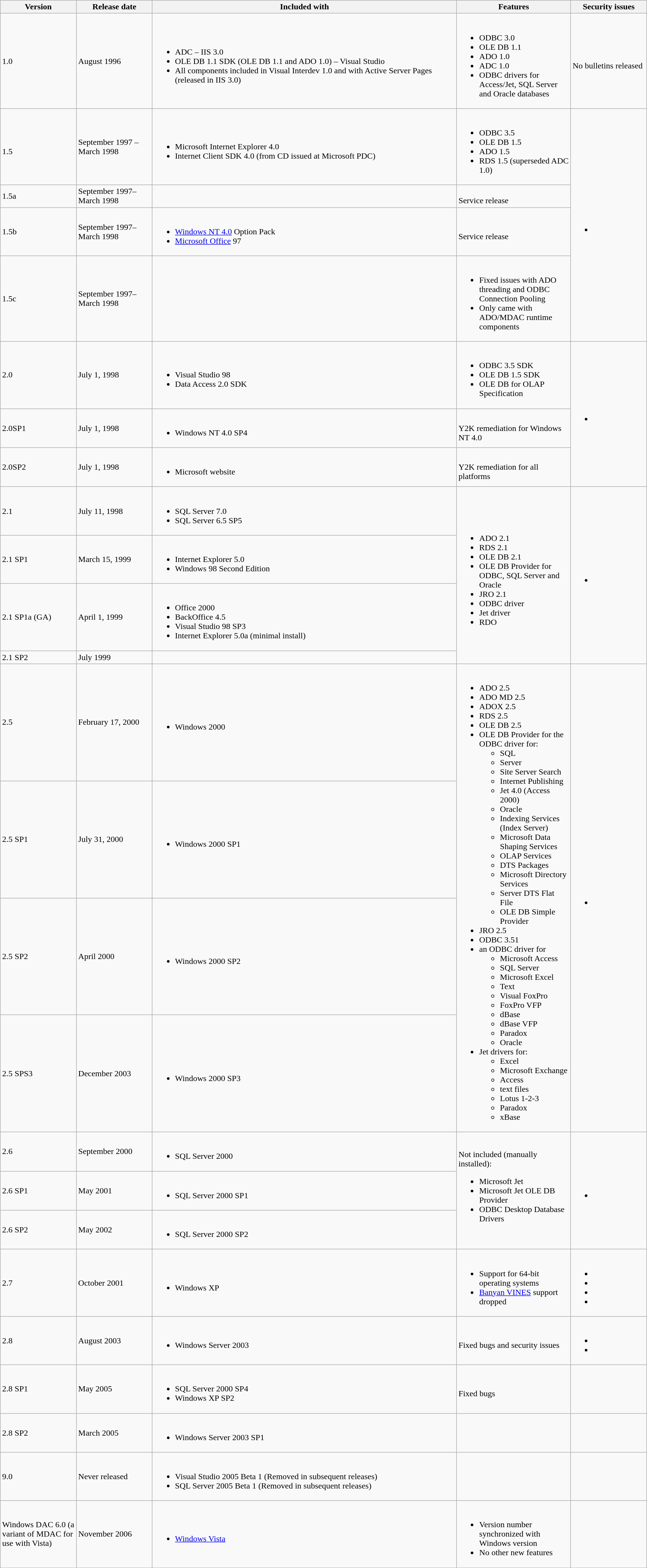<table class=wikitable>
<tr>
<th style="width:10%;">Version</th>
<th style="width:10%;">Release date</th>
<th style="width:40%;">Included with</th>
<th style="width:15%;">Features</th>
<th style="width:10%;">Security issues</th>
</tr>
<tr>
<td>1.0</td>
<td>August 1996</td>
<td><br><ul><li>ADC – IIS 3.0</li><li>OLE DB 1.1 SDK (OLE DB 1.1 and ADO 1.0) – Visual Studio</li><li>All components included in Visual Interdev 1.0 and with Active Server Pages (released in IIS 3.0)</li></ul></td>
<td><br><ul><li>ODBC 3.0</li><li>OLE DB 1.1</li><li>ADO 1.0</li><li>ADC 1.0</li><li>ODBC drivers for Access/Jet, SQL Server and Oracle databases</li></ul></td>
<td><br>No bulletins released</td>
</tr>
<tr>
<td><br>1.5</td>
<td>September 1997 – March 1998</td>
<td><br><ul><li>Microsoft Internet Explorer 4.0</li><li>Internet Client SDK 4.0 (from CD issued at Microsoft PDC)</li></ul></td>
<td><br><ul><li>ODBC 3.5</li><li>OLE DB 1.5</li><li>ADO 1.5</li><li>RDS 1.5 (superseded ADC 1.0)</li></ul></td>
<td ROWSPAN=4><br><ul><li></li></ul></td>
</tr>
<tr>
<td>1.5a</td>
<td>September 1997–March 1998</td>
<td></td>
<td><br>Service release</td>
</tr>
<tr>
<td>1.5b</td>
<td>September 1997–March 1998</td>
<td><br><ul><li><a href='#'>Windows NT 4.0</a> Option Pack</li><li><a href='#'>Microsoft Office</a> 97</li></ul></td>
<td><br>Service release</td>
</tr>
<tr>
<td>1.5c</td>
<td>September 1997–March 1998</td>
<td></td>
<td><br><ul><li>Fixed issues with ADO threading and ODBC Connection Pooling</li><li>Only came with ADO/MDAC runtime components</li></ul></td>
</tr>
<tr>
<td>2.0</td>
<td>July 1, 1998</td>
<td><br><ul><li>Visual Studio 98</li><li>Data Access 2.0 SDK</li></ul></td>
<td><br><ul><li>ODBC 3.5 SDK</li><li>OLE DB 1.5 SDK</li><li>OLE DB for OLAP Specification</li></ul></td>
<td ROWSPAN=3><br><ul><li></li></ul></td>
</tr>
<tr>
<td>2.0SP1</td>
<td>July 1, 1998</td>
<td><br><ul><li>Windows NT 4.0 SP4</li></ul></td>
<td><br>Y2K remediation for Windows NT 4.0</td>
</tr>
<tr>
<td>2.0SP2</td>
<td>July 1, 1998</td>
<td><br><ul><li>Microsoft website</li></ul></td>
<td><br>Y2K remediation for all platforms</td>
</tr>
<tr>
<td>2.1</td>
<td>July 11, 1998</td>
<td><br><ul><li>SQL Server 7.0</li><li>SQL Server 6.5 SP5</li></ul></td>
<td ROWSPAN=4><br><ul><li>ADO 2.1</li><li>RDS 2.1</li><li>OLE DB 2.1</li><li>OLE DB Provider for ODBC, SQL Server and Oracle</li><li>JRO 2.1</li><li>ODBC driver</li><li>Jet driver</li><li>RDO</li></ul></td>
<td ROWSPAN=4><br><ul><li></li></ul></td>
</tr>
<tr>
<td>2.1 SP1</td>
<td>March 15, 1999</td>
<td><br><ul><li>Internet Explorer 5.0</li><li>Windows 98 Second Edition</li></ul></td>
</tr>
<tr>
<td>2.1 SP1a (GA)</td>
<td>April 1, 1999</td>
<td><br><ul><li>Office 2000</li><li>BackOffice 4.5</li><li>Visual Studio 98 SP3</li><li>Internet Explorer 5.0a (minimal install)</li></ul></td>
</tr>
<tr>
<td>2.1 SP2</td>
<td>July 1999</td>
<td></td>
</tr>
<tr>
<td>2.5</td>
<td>February 17, 2000</td>
<td><br><ul><li>Windows 2000</li></ul></td>
<td ROWSPAN=4><br><ul><li>ADO 2.5</li><li>ADO MD 2.5</li><li>ADOX 2.5</li><li>RDS 2.5</li><li>OLE DB 2.5</li><li>OLE DB Provider for the ODBC driver for:<ul><li>SQL</li><li>Server</li><li>Site Server Search</li><li>Internet Publishing</li><li>Jet 4.0 (Access 2000)</li><li>Oracle</li><li>Indexing Services (Index Server)</li><li>Microsoft Data Shaping Services</li><li>OLAP Services</li><li>DTS Packages</li><li>Microsoft Directory Services</li><li>Server DTS Flat File</li><li>OLE DB Simple Provider</li></ul></li><li>JRO 2.5</li><li>ODBC 3.51</li><li>an ODBC driver for<ul><li>Microsoft Access</li><li>SQL Server</li><li>Microsoft Excel</li><li>Text</li><li>Visual FoxPro</li><li>FoxPro VFP</li><li>dBase</li><li>dBase VFP</li><li>Paradox</li><li>Oracle</li></ul></li><li>Jet drivers for:<ul><li>Excel</li><li>Microsoft Exchange</li><li>Access</li><li>text files</li><li>Lotus 1-2-3</li><li>Paradox</li><li>xBase</li></ul></li></ul></td>
<td ROWSPAN=4><br><ul><li></li></ul></td>
</tr>
<tr>
<td>2.5 SP1</td>
<td>July 31, 2000</td>
<td><br><ul><li>Windows 2000 SP1</li></ul></td>
</tr>
<tr>
<td>2.5 SP2</td>
<td>April 2000</td>
<td><br><ul><li>Windows 2000 SP2</li></ul></td>
</tr>
<tr>
<td>2.5 SPS3</td>
<td>December 2003</td>
<td><br><ul><li>Windows 2000 SP3</li></ul></td>
</tr>
<tr>
<td>2.6</td>
<td>September 2000</td>
<td><br><ul><li>SQL Server 2000</li></ul></td>
<td ROWSPAN=3>Not included (manually installed):<br><ul><li>Microsoft Jet</li><li>Microsoft Jet OLE DB Provider</li><li>ODBC Desktop Database Drivers</li></ul></td>
<td ROWSPAN=3><br><ul><li></li></ul></td>
</tr>
<tr>
<td>2.6 SP1</td>
<td>May 2001</td>
<td><br><ul><li>SQL Server 2000 SP1</li></ul></td>
</tr>
<tr>
<td>2.6 SP2</td>
<td>May 2002</td>
<td><br><ul><li>SQL Server 2000 SP2</li></ul></td>
</tr>
<tr>
<td>2.7</td>
<td>October 2001</td>
<td><br><ul><li>Windows XP</li></ul></td>
<td><br><ul><li>Support for 64-bit operating systems</li><li><a href='#'>Banyan VINES</a> support dropped</li></ul></td>
<td><br><ul><li></li><li></li><li></li><li></li></ul></td>
</tr>
<tr>
<td>2.8</td>
<td>August 2003</td>
<td><br><ul><li>Windows Server 2003</li></ul></td>
<td><br>Fixed bugs and security issues</td>
<td><br><ul><li></li><li></li></ul></td>
</tr>
<tr>
<td>2.8 SP1</td>
<td>May 2005</td>
<td><br><ul><li>SQL Server 2000 SP4</li><li>Windows XP SP2</li></ul></td>
<td><br>Fixed bugs</td>
<td></td>
</tr>
<tr>
<td>2.8 SP2</td>
<td>March 2005</td>
<td><br><ul><li>Windows Server 2003 SP1</li></ul></td>
<td></td>
</tr>
<tr>
<td>9.0</td>
<td>Never released</td>
<td><br><ul><li>Visual Studio 2005 Beta 1 (Removed in subsequent releases)</li><li>SQL Server 2005 Beta 1 (Removed in subsequent releases)</li></ul></td>
<td></td>
<td></td>
</tr>
<tr>
<td>Windows DAC 6.0 (a variant of MDAC for use with Vista)</td>
<td>November 2006</td>
<td><br><ul><li><a href='#'>Windows Vista</a></li></ul></td>
<td><br><ul><li>Version number synchronized with Windows version</li><li>No other new features</li></ul></td>
<td></td>
</tr>
</table>
